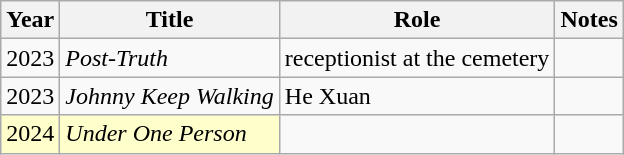<table class="wikitable">
<tr>
<th>Year</th>
<th>Title</th>
<th>Role</th>
<th>Notes</th>
</tr>
<tr>
<td>2023</td>
<td><em>Post-Truth</em></td>
<td>receptionist at the cemetery</td>
<td></td>
</tr>
<tr>
<td>2023</td>
<td><em>Johnny Keep Walking</em></td>
<td>He Xuan</td>
<td></td>
</tr>
<tr>
<td style="background:#FFFFCC;">2024</td>
<td style="background:#FFFFCC;"><em>Under One Person</em></td>
<td></td>
<td></td>
</tr>
</table>
